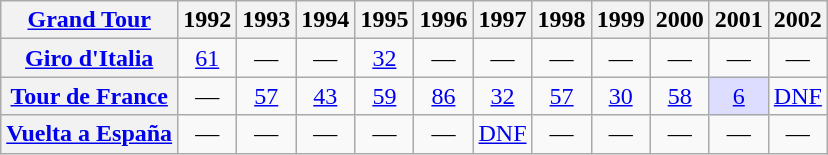<table class="wikitable plainrowheaders">
<tr>
<th scope="col"><a href='#'>Grand Tour</a></th>
<th scope="col">1992</th>
<th scope="col">1993</th>
<th scope="col">1994</th>
<th scope="col">1995</th>
<th scope="col">1996</th>
<th scope="col">1997</th>
<th scope="col">1998</th>
<th scope="col">1999</th>
<th scope="col">2000</th>
<th scope="col">2001</th>
<th scope="col">2002</th>
</tr>
<tr style="text-align:center;">
<th scope="row"> <a href='#'>Giro d'Italia</a></th>
<td><a href='#'>61</a></td>
<td>—</td>
<td>—</td>
<td><a href='#'>32</a></td>
<td>—</td>
<td>—</td>
<td>—</td>
<td>—</td>
<td>—</td>
<td>—</td>
<td>—</td>
</tr>
<tr style="text-align:center;">
<th scope="row"> <a href='#'>Tour de France</a></th>
<td>—</td>
<td><a href='#'>57</a></td>
<td><a href='#'>43</a></td>
<td><a href='#'>59</a></td>
<td><a href='#'>86</a></td>
<td><a href='#'>32</a></td>
<td><a href='#'>57</a></td>
<td><a href='#'>30</a></td>
<td><a href='#'>58</a></td>
<td style="background:#ddddff;"><a href='#'>6</a></td>
<td><a href='#'>DNF</a></td>
</tr>
<tr style="text-align:center;">
<th scope="row"> <a href='#'>Vuelta a España</a></th>
<td>—</td>
<td>—</td>
<td>—</td>
<td>—</td>
<td>—</td>
<td><a href='#'>DNF</a></td>
<td>—</td>
<td>—</td>
<td>—</td>
<td>—</td>
<td>—</td>
</tr>
</table>
